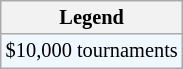<table class="wikitable" style="font-size:85%">
<tr>
<th>Legend</th>
</tr>
<tr style="background:#f0f8ff;">
<td>$10,000 tournaments</td>
</tr>
</table>
